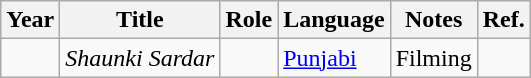<table class="wikitable">
<tr>
<th>Year</th>
<th>Title</th>
<th>Role</th>
<th>Language</th>
<th>Notes</th>
<th>Ref.</th>
</tr>
<tr>
<td></td>
<td><em>Shaunki Sardar</em></td>
<td></td>
<td><a href='#'>Punjabi</a></td>
<td>Filming</td>
<td></td>
</tr>
</table>
